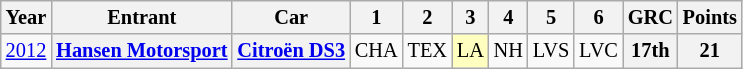<table class="wikitable" style="text-align:center; font-size:85%;">
<tr>
<th>Year</th>
<th>Entrant</th>
<th>Car</th>
<th>1</th>
<th>2</th>
<th>3</th>
<th>4</th>
<th>5</th>
<th>6</th>
<th>GRC</th>
<th>Points</th>
</tr>
<tr>
<td><a href='#'>2012</a></td>
<th nowrap><a href='#'>Hansen Motorsport</a></th>
<th nowrap><a href='#'>Citroën DS3</a></th>
<td>CHA</td>
<td>TEX</td>
<td style="background:#FFFFBF;">LA<br></td>
<td>NH</td>
<td>LVS</td>
<td>LVC</td>
<th>17th</th>
<th>21</th>
</tr>
</table>
